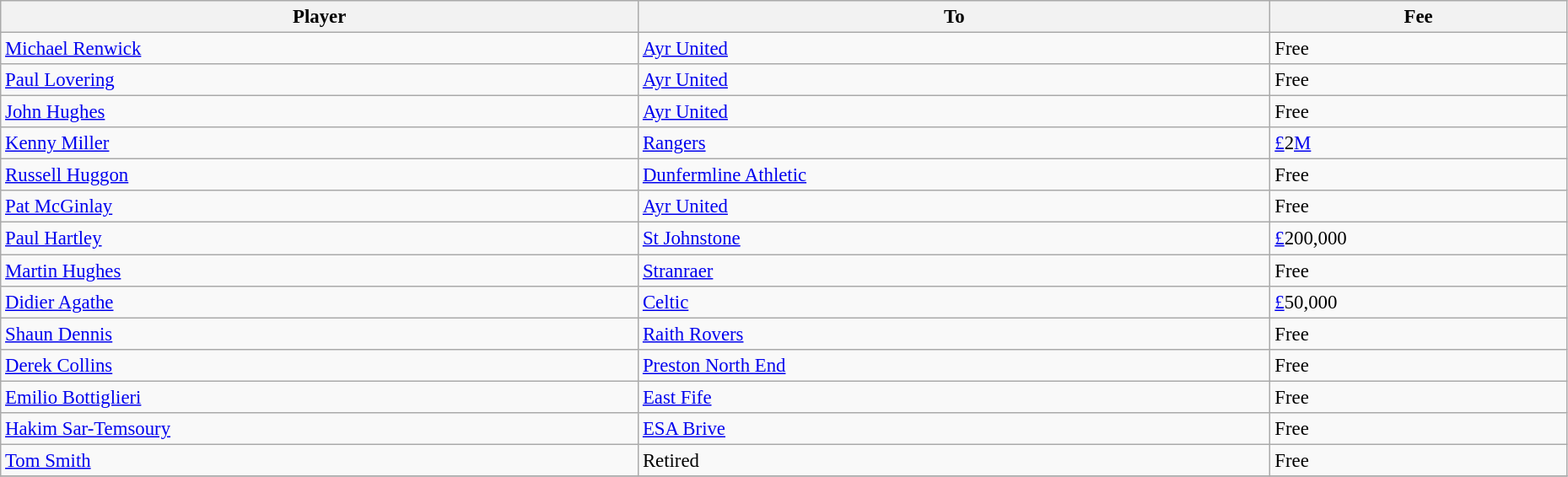<table class="wikitable" style="text-align:center; font-size:95%;width:98%; text-align:left">
<tr>
<th><strong>Player</strong></th>
<th><strong>To</strong></th>
<th><strong>Fee</strong></th>
</tr>
<tr --->
<td> <a href='#'>Michael Renwick</a></td>
<td><a href='#'>Ayr United</a></td>
<td>Free</td>
</tr>
<tr>
<td> <a href='#'>Paul Lovering</a></td>
<td><a href='#'>Ayr United</a></td>
<td>Free</td>
</tr>
<tr>
<td> <a href='#'>John Hughes</a></td>
<td><a href='#'>Ayr United</a></td>
<td>Free</td>
</tr>
<tr>
<td> <a href='#'>Kenny Miller</a></td>
<td><a href='#'>Rangers</a></td>
<td><a href='#'>£</a>2<a href='#'>M</a></td>
</tr>
<tr>
<td> <a href='#'>Russell Huggon</a></td>
<td><a href='#'>Dunfermline Athletic</a></td>
<td>Free</td>
</tr>
<tr>
<td> <a href='#'>Pat McGinlay</a></td>
<td><a href='#'>Ayr United</a></td>
<td>Free</td>
</tr>
<tr>
<td> <a href='#'>Paul Hartley</a></td>
<td><a href='#'>St Johnstone</a></td>
<td><a href='#'>£</a>200,000</td>
</tr>
<tr>
<td> <a href='#'>Martin Hughes</a></td>
<td><a href='#'>Stranraer</a></td>
<td>Free</td>
</tr>
<tr>
<td> <a href='#'>Didier Agathe</a></td>
<td><a href='#'>Celtic</a></td>
<td><a href='#'>£</a>50,000</td>
</tr>
<tr>
<td> <a href='#'>Shaun Dennis</a></td>
<td><a href='#'>Raith Rovers</a></td>
<td>Free</td>
</tr>
<tr>
<td> <a href='#'>Derek Collins</a></td>
<td><a href='#'>Preston North End</a></td>
<td>Free</td>
</tr>
<tr>
<td> <a href='#'>Emilio Bottiglieri</a></td>
<td><a href='#'>East Fife</a></td>
<td>Free</td>
</tr>
<tr>
<td> <a href='#'>Hakim Sar-Temsoury</a></td>
<td><a href='#'>ESA Brive</a></td>
<td>Free</td>
</tr>
<tr>
<td> <a href='#'>Tom Smith</a></td>
<td>Retired</td>
<td>Free</td>
</tr>
<tr>
</tr>
</table>
